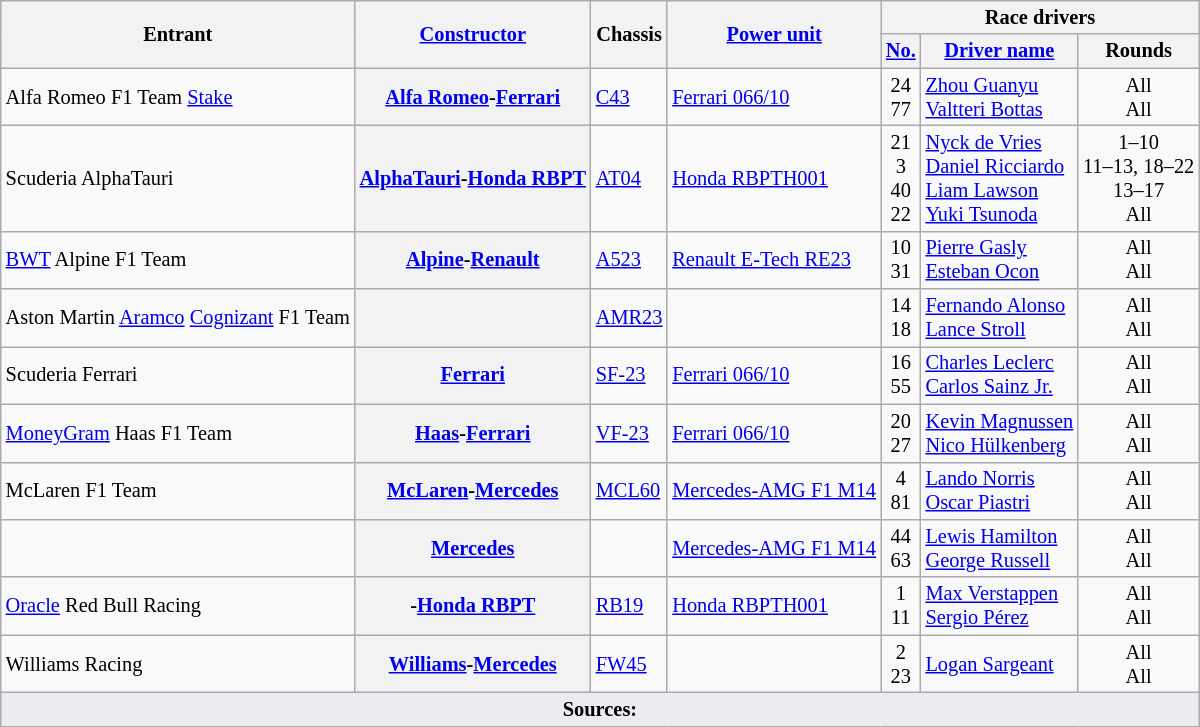<table class="wikitable sortable" style="font-size:85%">
<tr>
<th scope="col" rowspan="2">Entrant</th>
<th scope="col" rowspan="2" nowrap><a href='#'>Constructor</a></th>
<th rowspan="2" class="unsortable">Chassis</th>
<th scope="col" rowspan="2" nowrap><a href='#'>Power unit</a></th>
<th colspan="3" scope="col" class="unsortable" nowrap>Race drivers</th>
</tr>
<tr>
<th scope="col" class="unsortable"><a href='#'>No.</a></th>
<th scope="col" class="unsortable" nowrap><a href='#'>Driver name</a></th>
<th class="unsortable" nowrap>Rounds</th>
</tr>
<tr>
<td data-sort-value="Alfa Romeo">Alfa Romeo F1 Team <a href='#'>Stake</a></td>
<th nowrap><a href='#'>Alfa Romeo</a>-<a href='#'>Ferrari</a></th>
<td><a href='#'>C43</a></td>
<td><a href='#'>Ferrari 066/10</a></td>
<td style="text-align:center">24<br>77</td>
<td><a href='#'>Zhou Guanyu</a><br><a href='#'>Valtteri Bottas</a></td>
<td align="center" nowrap>All<br>All</td>
</tr>
<tr>
<td data-sort-value="AlphaTauri">Scuderia AlphaTauri</td>
<th nowrap><a href='#'>AlphaTauri</a>-<a href='#'>Honda RBPT</a></th>
<td><a href='#'>AT04</a></td>
<td><a href='#'>Honda RBPTH001</a></td>
<td style="text-align:center">21<br>3<br>40<br>22</td>
<td><a href='#'>Nyck de Vries</a><br><a href='#'>Daniel Ricciardo</a><br><a href='#'>Liam Lawson</a><br><a href='#'>Yuki Tsunoda</a></td>
<td align="center" nowrap>1–10<br>11–13, 18–22<br>13–17<br>All</td>
</tr>
<tr>
<td data-sort-value="Alpine"><a href='#'>BWT</a> Alpine F1 Team</td>
<th><a href='#'>Alpine</a>-<a href='#'>Renault</a></th>
<td><a href='#'>A523</a></td>
<td><a href='#'>Renault E-Tech RE23</a></td>
<td style="text-align:center">10<br>31</td>
<td Nowrap><a href='#'>Pierre Gasly</a><br><a href='#'>Esteban Ocon</a></td>
<td align="center" nowrap>All<br>All</td>
</tr>
<tr>
<td nowrap data-sort-value="Aston Martin">Aston Martin <a href='#'>Aramco</a> <a href='#'>Cognizant</a> F1 Team</td>
<th></th>
<td><a href='#'>AMR23</a></td>
<td></td>
<td style="text-align:center">14<br>18</td>
<td><a href='#'>Fernando Alonso</a><br><a href='#'>Lance Stroll</a></td>
<td align="center" nowrap>All<br>All</td>
</tr>
<tr>
<td data-sort-value="Ferrari">Scuderia Ferrari</td>
<th><a href='#'>Ferrari</a></th>
<td><a href='#'>SF-23</a></td>
<td><a href='#'>Ferrari 066/10</a></td>
<td style="text-align:center">16<br>55</td>
<td><a href='#'>Charles Leclerc</a><br><a href='#'>Carlos Sainz Jr.</a></td>
<td align="center" nowrap>All<br>All</td>
</tr>
<tr>
<td data-sort-value="Haas"><a href='#'>MoneyGram</a> Haas F1 Team</td>
<th><a href='#'>Haas</a>-<a href='#'>Ferrari</a></th>
<td><a href='#'>VF-23</a></td>
<td><a href='#'>Ferrari 066/10</a></td>
<td style="text-align:center">20<br>27</td>
<td nowrap><a href='#'>Kevin Magnussen</a><br><a href='#'>Nico Hülkenberg</a></td>
<td align="center" nowrap>All<br>All</td>
</tr>
<tr>
<td scope="row" data-sort-value="McLaren">McLaren F1 Team</td>
<th scope="row" nowrap><a href='#'>McLaren</a>-<a href='#'>Mercedes</a></th>
<td><a href='#'>MCL60</a></td>
<td><a href='#'>Mercedes-AMG F1 M14</a></td>
<td style="text-align:center">4<br>81</td>
<td><a href='#'>Lando Norris</a><br><a href='#'>Oscar Piastri</a></td>
<td align="center" nowrap>All<br>All</td>
</tr>
<tr>
<td data-sort-value="Mercedes"></td>
<th><a href='#'>Mercedes</a></th>
<td></td>
<td><a href='#'>Mercedes-AMG F1 M14</a></td>
<td style="text-align:center">44<br>63</td>
<td><a href='#'>Lewis Hamilton</a><br><a href='#'>George Russell</a></td>
<td align="center" nowrap>All<br>All</td>
</tr>
<tr>
<td data-sort-value="Red Bull Racing"><a href='#'>Oracle</a> Red Bull Racing</td>
<th>-<a href='#'>Honda RBPT</a></th>
<td><a href='#'>RB19</a></td>
<td nowrap><a href='#'>Honda RBPTH001</a></td>
<td style="text-align:center">1<br>11</td>
<td><a href='#'>Max Verstappen</a><br><a href='#'>Sergio Pérez</a></td>
<td align="center" nowrap>All<br>All</td>
</tr>
<tr>
<td data-sort-value="Williams">Williams Racing</td>
<th><a href='#'>Williams</a>-<a href='#'>Mercedes</a></th>
<td><a href='#'>FW45</a></td>
<td></td>
<td style="text-align:center">2<br>23</td>
<td><a href='#'>Logan Sargeant</a><br></td>
<td align="center" nowrap>All<br>All</td>
</tr>
<tr class="sortbottom">
<td colspan="7" style="background-color:#EAECF0;text-align:center"><strong>Sources:</strong></td>
</tr>
</table>
